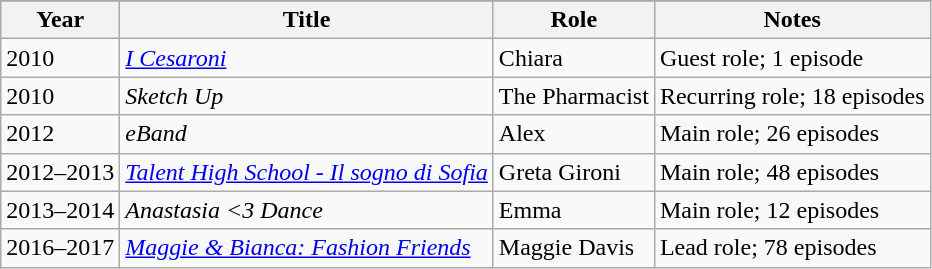<table class="wikitable">
<tr>
</tr>
<tr>
<th>Year</th>
<th>Title</th>
<th>Role</th>
<th>Notes</th>
</tr>
<tr>
<td>2010</td>
<td><em><a href='#'>I Cesaroni</a></em></td>
<td>Chiara</td>
<td>Guest role; 1 episode</td>
</tr>
<tr>
<td>2010</td>
<td><em>Sketch Up</em></td>
<td>The Pharmacist</td>
<td>Recurring role; 18 episodes</td>
</tr>
<tr>
<td>2012</td>
<td><em>eBand</em></td>
<td>Alex</td>
<td>Main role; 26 episodes</td>
</tr>
<tr>
<td>2012–2013</td>
<td><em><a href='#'>Talent High School - Il sogno di Sofia</a></em></td>
<td>Greta Gironi</td>
<td>Main role; 48 episodes</td>
</tr>
<tr>
<td>2013–2014</td>
<td><em>Anastasia <3 Dance</em></td>
<td>Emma</td>
<td>Main role; 12 episodes</td>
</tr>
<tr>
<td>2016–2017</td>
<td><em><a href='#'>Maggie & Bianca: Fashion Friends</a></em></td>
<td>Maggie Davis</td>
<td>Lead role; 78 episodes</td>
</tr>
</table>
